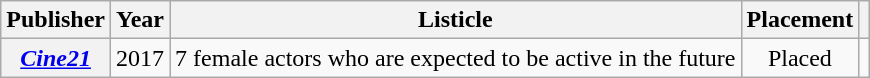<table class="wikitable plainrowheaders" style="text-align:center">
<tr>
<th scope="col">Publisher</th>
<th scope="col">Year</th>
<th scope="col">Listicle</th>
<th scope="col">Placement</th>
<th scope="col" class="unsortable"></th>
</tr>
<tr>
<th scope="row"><em><a href='#'>Cine21</a></em></th>
<td>2017</td>
<td style="text-align:left">7 female actors who are expected to be active in the future</td>
<td>Placed</td>
<td></td>
</tr>
</table>
